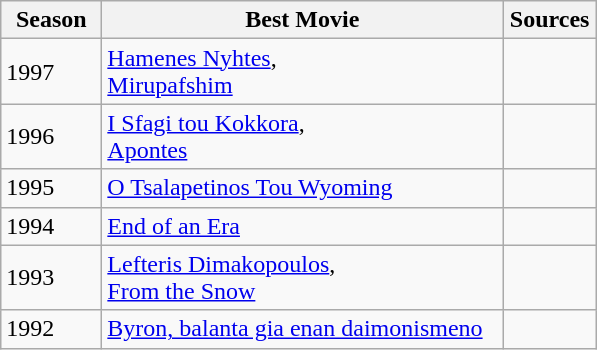<table class="wikitable" style="margin-right: 0;">
<tr text-align:center;">
<th style="width:60px;">Season</th>
<th style="width:260px;">Best Movie</th>
<th style="width:55px;">Sources</th>
</tr>
<tr>
<td>1997</td>
<td><a href='#'>Hamenes Nyhtes</a>,<br> <a href='#'>Mirupafshim</a></td>
<td></td>
</tr>
<tr>
<td>1996</td>
<td><a href='#'>I Sfagi tou Kokkora</a>,<br> <a href='#'>Apontes</a></td>
<td></td>
</tr>
<tr>
<td>1995</td>
<td><a href='#'>O Tsalapetinos Tou Wyoming</a></td>
<td></td>
</tr>
<tr>
<td>1994</td>
<td><a href='#'>End of an Era</a></td>
<td></td>
</tr>
<tr>
<td>1993</td>
<td><a href='#'>Lefteris Dimakopoulos</a>,<br> <a href='#'>From the Snow</a></td>
<td></td>
</tr>
<tr>
<td>1992</td>
<td><a href='#'>Byron, balanta gia enan daimonismeno</a></td>
<td></td>
</tr>
</table>
